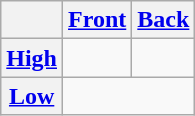<table class="wikitable" style="text-align: center;">
<tr>
<th></th>
<th><a href='#'>Front</a></th>
<th><a href='#'>Back</a></th>
</tr>
<tr>
<th><a href='#'>High</a></th>
<td>   </td>
<td>   </td>
</tr>
<tr>
<th><a href='#'>Low</a></th>
<td colspan=2>   </td>
</tr>
</table>
